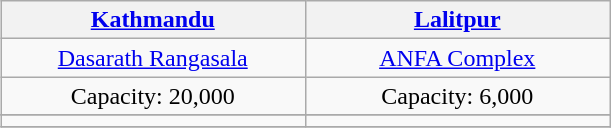<table class="wikitable" style="text-align:center;margin:1em auto;">
<tr>
<th style="width:33%;"><a href='#'>Kathmandu</a></th>
<th style="width:33%;"><a href='#'>Lalitpur</a></th>
</tr>
<tr>
<td><a href='#'>Dasarath Rangasala</a></td>
<td><a href='#'>ANFA Complex</a></td>
</tr>
<tr>
<td>Capacity: 20,000</td>
<td>Capacity: 6,000</td>
</tr>
<tr>
</tr>
<tr>
<td></td>
<td></td>
</tr>
<tr>
</tr>
</table>
